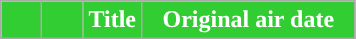<table class=wikitable style="background:#FFFFFF">
<tr style="color:#FFFFFF">
<th style="background:#32CD32; width:20px"></th>
<th style="background:#32CD32; width:20px"></th>
<th style="background:#32CD32;">Title</th>
<th style="background:#32CD32; width:135px">Original air date<br>









</th>
</tr>
</table>
